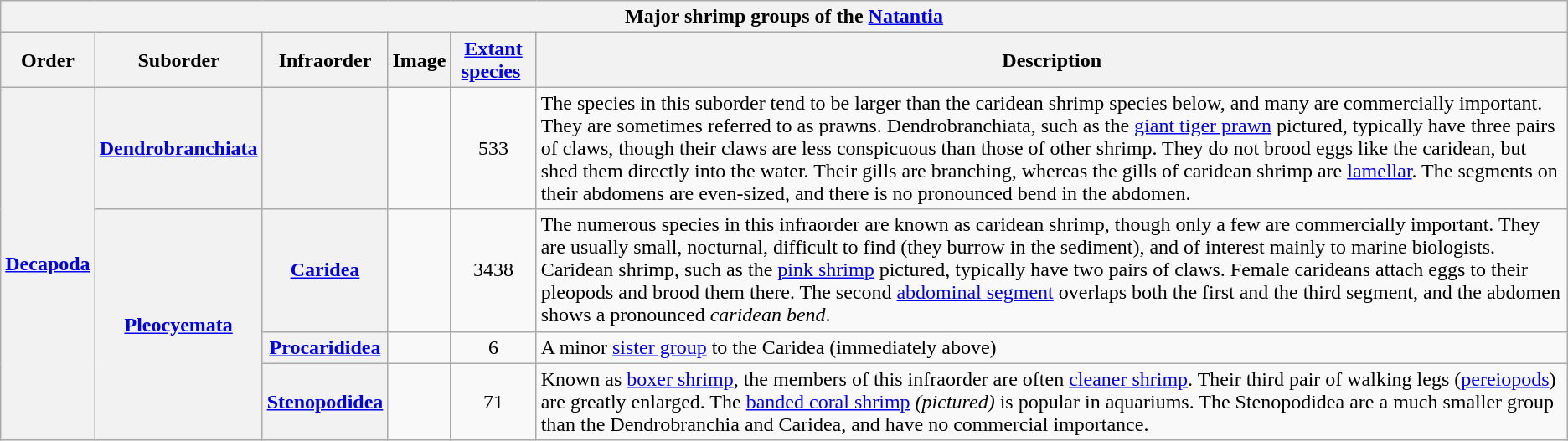<table class="wikitable">
<tr>
<th colspan=6>Major shrimp groups of the <a href='#'>Natantia</a></th>
</tr>
<tr>
<th>Order</th>
<th>Suborder</th>
<th>Infraorder</th>
<th>Image</th>
<th><a href='#'>Extant species</a> </th>
<th>Description</th>
</tr>
<tr>
<th rowspan=4><a href='#'>Decapoda</a></th>
<th><a href='#'>Dendrobranchiata</a></th>
<th></th>
<td></td>
<td align= center>533</td>
<td valign=top>The species in this suborder tend to be larger than the caridean shrimp species below, and many are commercially important. They are sometimes referred to as prawns. Dendrobranchiata, such as the <a href='#'>giant tiger prawn</a> pictured, typically have three pairs of claws, though their claws are less conspicuous than those of other shrimp. They do not brood eggs like the caridean, but shed them directly into the water. Their gills are branching, whereas the gills of caridean shrimp are <a href='#'>lamellar</a>. The segments on their abdomens are even-sized, and there is no pronounced bend in the abdomen.</td>
</tr>
<tr>
<th rowspan=3><a href='#'>Pleocyemata</a></th>
<th><a href='#'>Caridea</a></th>
<td></td>
<td align= center>3438</td>
<td valign=top>The numerous species in this infraorder are known as caridean shrimp, though only a few are commercially important. They are usually small, nocturnal, difficult to find (they burrow in the sediment), and of interest mainly to marine biologists. Caridean shrimp, such as the <a href='#'>pink shrimp</a> pictured, typically have two pairs of claws. Female carideans attach eggs to their pleopods and brood them there. The second <a href='#'>abdominal segment</a> overlaps both the first and the third segment, and the abdomen shows a pronounced <em>caridean bend</em>.</td>
</tr>
<tr>
<th><a href='#'>Procarididea</a></th>
<td></td>
<td align= center>6</td>
<td valign=top>A minor <a href='#'>sister group</a> to the Caridea (immediately above)</td>
</tr>
<tr>
<th><a href='#'>Stenopodidea</a></th>
<td></td>
<td align= center>71</td>
<td valign=top>Known as <a href='#'>boxer shrimp</a>, the members of this infraorder are often <a href='#'>cleaner shrimp</a>. Their third pair of walking legs (<a href='#'>pereiopods</a>) are greatly enlarged. The <a href='#'>banded coral shrimp</a> <em>(pictured)</em> is popular in aquariums. The Stenopodidea are a much smaller group than the Dendrobranchia and Caridea, and have no commercial importance.</td>
</tr>
</table>
